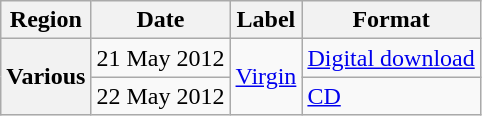<table class="wikitable plainrowheaders">
<tr>
<th>Region</th>
<th>Date</th>
<th>Label</th>
<th>Format</th>
</tr>
<tr>
<th scope="row" rowspan="2">Various</th>
<td>21 May 2012</td>
<td rowspan="2"><a href='#'>Virgin</a></td>
<td><a href='#'>Digital download</a></td>
</tr>
<tr>
<td>22 May 2012</td>
<td><a href='#'>CD</a></td>
</tr>
</table>
